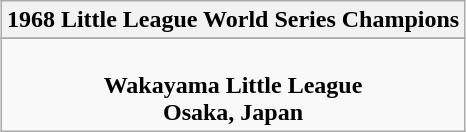<table class="wikitable" style="text-align: center; margin: 0 auto;">
<tr>
<th>1968 Little League World Series Champions</th>
</tr>
<tr>
</tr>
<tr>
<td><br><strong>Wakayama Little League</strong><br><strong>Osaka, Japan</strong></td>
</tr>
</table>
